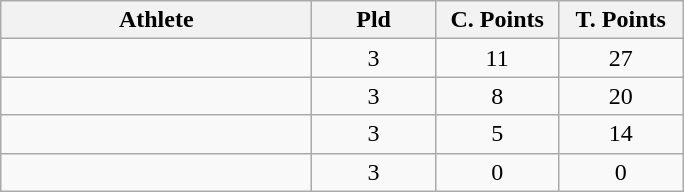<table class="wikitable" style="text-align:center">
<tr>
<th width=200>Athlete</th>
<th width=75>Pld</th>
<th width=75>C. Points</th>
<th width=75>T. Points</th>
</tr>
<tr>
<td style="text-align:left"></td>
<td>3</td>
<td>11</td>
<td>27</td>
</tr>
<tr>
<td style="text-align:left"></td>
<td>3</td>
<td>8</td>
<td>20</td>
</tr>
<tr>
<td style="text-align:left"></td>
<td>3</td>
<td>5</td>
<td>14</td>
</tr>
<tr>
<td style="text-align:left"></td>
<td>3</td>
<td>0</td>
<td>0</td>
</tr>
</table>
